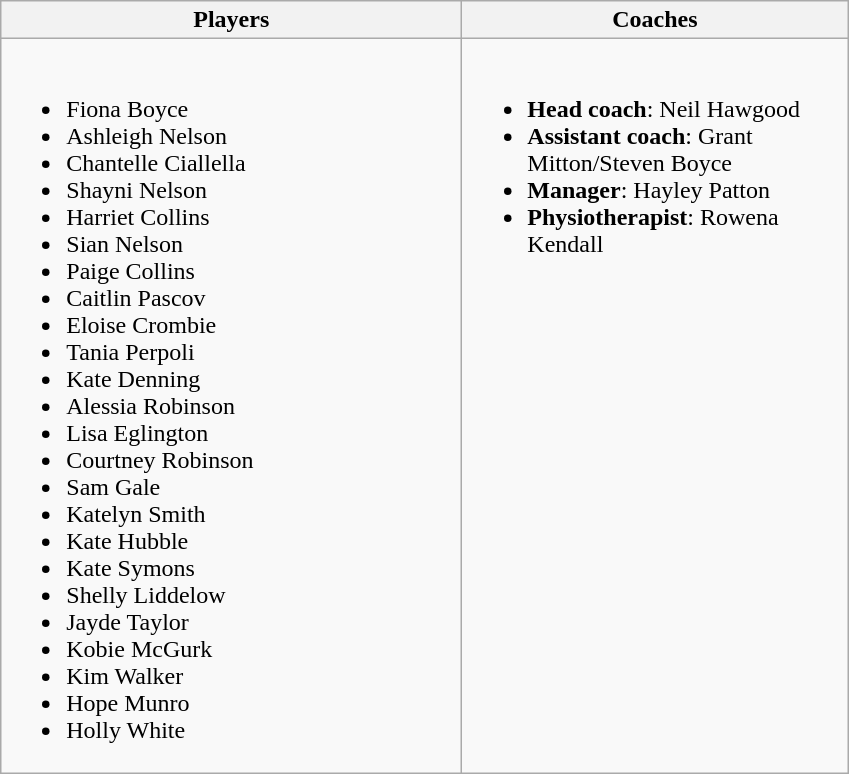<table class=wikitable>
<tr>
<th width=300 bgcolor=gainsboro>Players</th>
<th width=250 bgcolor=gainsboro>Coaches</th>
</tr>
<tr>
<td><br><ul><li>Fiona Boyce</li><li>Ashleigh Nelson</li><li>Chantelle Ciallella</li><li>Shayni Nelson</li><li>Harriet Collins</li><li>Sian Nelson</li><li>Paige Collins</li><li>Caitlin Pascov</li><li>Eloise Crombie</li><li>Tania Perpoli</li><li>Kate Denning</li><li>Alessia Robinson</li><li>Lisa Eglington</li><li>Courtney Robinson</li><li>Sam Gale</li><li>Katelyn Smith</li><li>Kate Hubble</li><li>Kate Symons</li><li>Shelly Liddelow</li><li>Jayde Taylor</li><li>Kobie McGurk</li><li>Kim Walker</li><li>Hope Munro</li><li>Holly White</li></ul></td>
<td valign=top><br><ul><li><strong>Head coach</strong>: Neil Hawgood</li><li><strong>Assistant coach</strong>: Grant Mitton/Steven Boyce</li><li><strong>Manager</strong>: Hayley Patton</li><li><strong>Physiotherapist</strong>: Rowena Kendall</li></ul></td>
</tr>
</table>
